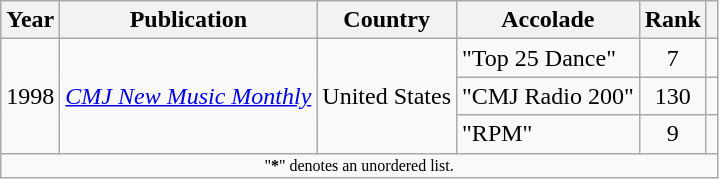<table class="wikitable sortable" style="margin:0em 1em 1em 0pt">
<tr>
<th>Year</th>
<th>Publication</th>
<th>Country</th>
<th>Accolade</th>
<th>Rank</th>
<th class=unsortable></th>
</tr>
<tr>
<td rowspan="3">1998</td>
<td rowspan="3"><em><a href='#'>CMJ New Music Monthly</a></em></td>
<td rowspan="3">United States</td>
<td>"Top 25 Dance"</td>
<td align=center>7</td>
<td></td>
</tr>
<tr>
<td>"CMJ Radio 200"</td>
<td align=center>130</td>
<td></td>
</tr>
<tr>
<td>"RPM"</td>
<td align=center>9</td>
<td></td>
</tr>
<tr class="sortbottom">
<td colspan=6 style=font-size:8pt; align=center>"<strong>*</strong>" denotes an unordered list.</td>
</tr>
</table>
